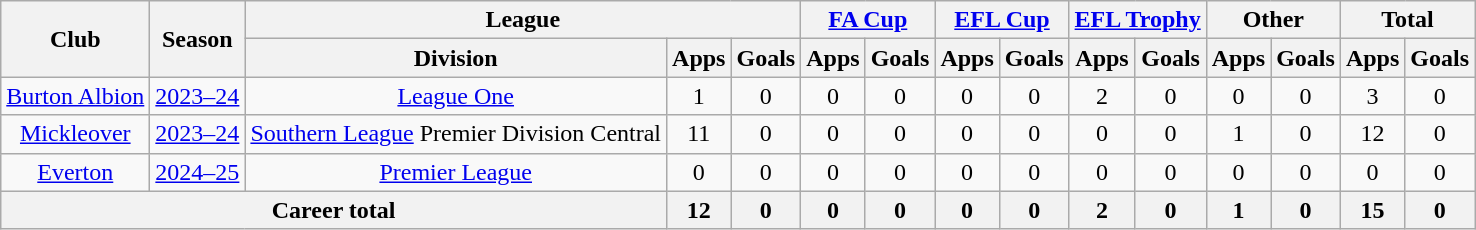<table class=wikitable style=text-align:center>
<tr>
<th rowspan=2>Club</th>
<th rowspan=2>Season</th>
<th colspan=3>League</th>
<th colspan=2><a href='#'>FA Cup</a></th>
<th colspan=2><a href='#'>EFL Cup</a></th>
<th colspan=2><a href='#'>EFL Trophy</a></th>
<th colspan=2>Other</th>
<th colspan=2>Total</th>
</tr>
<tr>
<th>Division</th>
<th>Apps</th>
<th>Goals</th>
<th>Apps</th>
<th>Goals</th>
<th>Apps</th>
<th>Goals</th>
<th>Apps</th>
<th>Goals</th>
<th>Apps</th>
<th>Goals</th>
<th>Apps</th>
<th>Goals</th>
</tr>
<tr>
<td><a href='#'>Burton Albion</a></td>
<td><a href='#'>2023–24</a></td>
<td><a href='#'>League One</a></td>
<td>1</td>
<td>0</td>
<td>0</td>
<td>0</td>
<td>0</td>
<td>0</td>
<td>2</td>
<td>0</td>
<td>0</td>
<td>0</td>
<td>3</td>
<td>0</td>
</tr>
<tr>
<td><a href='#'>Mickleover</a></td>
<td><a href='#'>2023–24</a></td>
<td><a href='#'>Southern League</a> Premier Division Central</td>
<td>11</td>
<td>0</td>
<td>0</td>
<td>0</td>
<td>0</td>
<td>0</td>
<td>0</td>
<td>0</td>
<td>1</td>
<td>0</td>
<td>12</td>
<td>0</td>
</tr>
<tr>
<td><a href='#'>Everton</a></td>
<td><a href='#'>2024–25</a></td>
<td><a href='#'>Premier League</a></td>
<td>0</td>
<td>0</td>
<td>0</td>
<td>0</td>
<td>0</td>
<td>0</td>
<td>0</td>
<td>0</td>
<td>0</td>
<td>0</td>
<td>0</td>
<td>0</td>
</tr>
<tr>
<th colspan=3>Career total</th>
<th>12</th>
<th>0</th>
<th>0</th>
<th>0</th>
<th>0</th>
<th>0</th>
<th>2</th>
<th>0</th>
<th>1</th>
<th>0</th>
<th>15</th>
<th>0</th>
</tr>
</table>
